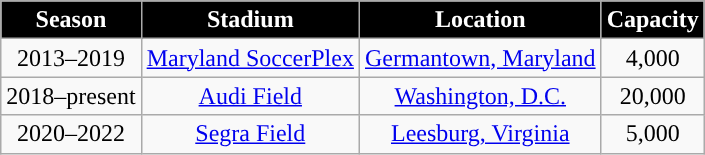<table class="wikitable" style="text-align:center;margin-left:1em;">
<tr>
<th style="background:#000000; color:#FFFFFF; ">Season</th>
<th style="background:#000000; color:#FFFFFF; ">Stadium</th>
<th style="background:#000000; color:#FFFFFF; ">Location</th>
<th style="background:#000000; color:#FFFFFF; ">Capacity</th>
</tr>
<tr>
<td>2013–2019</td>
<td><a href='#'>Maryland SoccerPlex</a></td>
<td><a href='#'>Germantown, Maryland</a></td>
<td>4,000</td>
</tr>
<tr>
<td>2018–present</td>
<td><a href='#'>Audi Field</a></td>
<td><a href='#'>Washington, D.C.</a></td>
<td>20,000</td>
</tr>
<tr>
<td>2020–2022</td>
<td><a href='#'>Segra Field</a></td>
<td><a href='#'>Leesburg, Virginia</a></td>
<td>5,000</td>
</tr>
</table>
